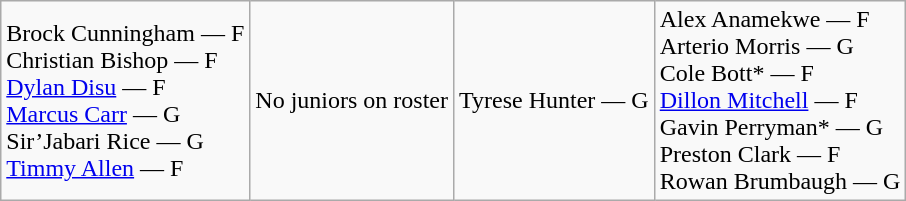<table class="wikitable">
<tr align="left">
<td>Brock Cunningham — F<br>Christian Bishop — F<br><a href='#'>Dylan Disu</a> — F<br><a href='#'>Marcus Carr</a> — G<br>Sir’Jabari Rice — G<br><a href='#'>Timmy Allen</a> — F</td>
<td>No juniors on roster</td>
<td>Tyrese Hunter — G</td>
<td>Alex Anamekwe — F<br>Arterio Morris — G<br>Cole Bott* — F<br><a href='#'>Dillon Mitchell</a> — F<br>Gavin Perryman* — G<br>Preston Clark — F<br>Rowan Brumbaugh — G</td>
</tr>
</table>
